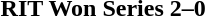<table class="noborder" style="text-align: center; border: none; width: 100%">
<tr>
<th width="97%"><strong>RIT Won Series 2–0</strong></th>
<th width="3%"></th>
</tr>
</table>
